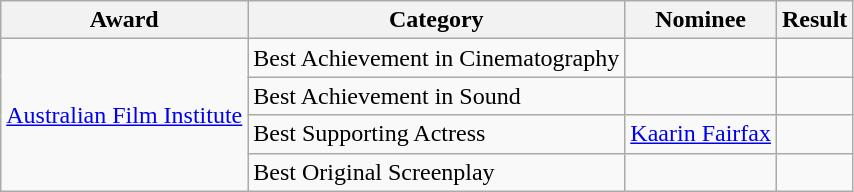<table class="wikitable">
<tr>
<th>Award</th>
<th>Category</th>
<th>Nominee</th>
<th>Result</th>
</tr>
<tr>
<td rowspan=4><a href='#'>Australian Film Institute</a></td>
<td>Best Achievement in Cinematography</td>
<td></td>
<td></td>
</tr>
<tr>
<td>Best Achievement in Sound</td>
<td></td>
<td></td>
</tr>
<tr>
<td>Best Supporting Actress</td>
<td><a href='#'>Kaarin Fairfax</a></td>
<td></td>
</tr>
<tr>
<td>Best Original Screenplay</td>
<td></td>
<td></td>
</tr>
</table>
